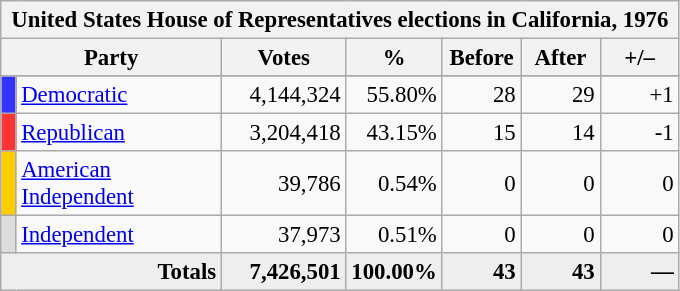<table class="wikitable" style="font-size: 95%;">
<tr>
<th colspan="7">United States House of Representatives elections in California, 1976</th>
</tr>
<tr>
<th colspan=2 style="width: 5em">Party</th>
<th style="width: 5em">Votes</th>
<th style="width: 3em">%</th>
<th style="width: 3em">Before</th>
<th style="width: 3em">After</th>
<th style="width: 3em">+/–</th>
</tr>
<tr>
</tr>
<tr>
<th style="background-color:#3333FF; width: 3px"></th>
<td style="width: 130px"><a href='#'>Democratic</a></td>
<td align="right">4,144,324</td>
<td align="right">55.80%</td>
<td align="right">28</td>
<td align="right">29</td>
<td align="right">+1</td>
</tr>
<tr>
<th style="background-color:#FF3333; width: 3px"></th>
<td style="width: 130px"><a href='#'>Republican</a></td>
<td align="right">3,204,418</td>
<td align="right">43.15%</td>
<td align="right">15</td>
<td align="right">14</td>
<td align="right">-1</td>
</tr>
<tr>
<th style="background-color:#FFCC00; width: 3px"></th>
<td style="width: 130px"><a href='#'>American Independent</a></td>
<td align="right">39,786</td>
<td align="right">0.54%</td>
<td align="right">0</td>
<td align="right">0</td>
<td align="right">0</td>
</tr>
<tr>
<th style="background-color:#DDDDDD; width: 3px"></th>
<td style="width: 130px"><a href='#'>Independent</a></td>
<td align="right">37,973</td>
<td align="right">0.51%</td>
<td align="right">0</td>
<td align="right">0</td>
<td align="right">0</td>
</tr>
<tr bgcolor="#EEEEEE">
<td colspan="2" align="right"><strong>Totals</strong></td>
<td align="right"><strong>7,426,501</strong></td>
<td align="right"><strong>100.00%</strong></td>
<td align="right"><strong>43</strong></td>
<td align="right"><strong>43</strong></td>
<td align="right"><strong>—</strong></td>
</tr>
</table>
